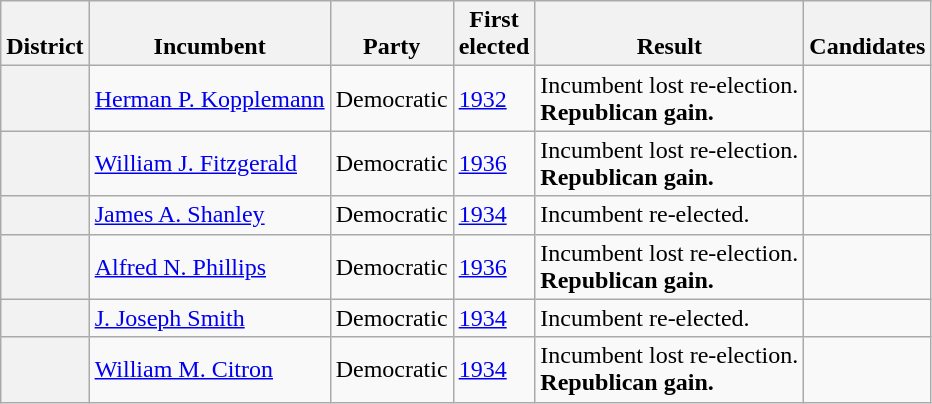<table class=wikitable>
<tr valign=bottom>
<th>District</th>
<th>Incumbent</th>
<th>Party</th>
<th>First<br>elected</th>
<th>Result</th>
<th>Candidates</th>
</tr>
<tr>
<th></th>
<td><a href='#'>Herman P. Kopplemann</a></td>
<td>Democratic</td>
<td><a href='#'>1932</a></td>
<td>Incumbent lost re-election.<br><strong>Republican gain.</strong></td>
<td nowrap></td>
</tr>
<tr>
<th></th>
<td><a href='#'>William J. Fitzgerald</a></td>
<td>Democratic</td>
<td><a href='#'>1936</a></td>
<td>Incumbent lost re-election.<br><strong>Republican gain.</strong></td>
<td nowrap></td>
</tr>
<tr>
<th></th>
<td><a href='#'>James A. Shanley</a></td>
<td>Democratic</td>
<td><a href='#'>1934</a></td>
<td>Incumbent re-elected.</td>
<td nowrap></td>
</tr>
<tr>
<th></th>
<td><a href='#'>Alfred N. Phillips</a></td>
<td>Democratic</td>
<td><a href='#'>1936</a></td>
<td>Incumbent lost re-election.<br><strong>Republican gain.</strong></td>
<td nowrap></td>
</tr>
<tr>
<th></th>
<td><a href='#'>J. Joseph Smith</a></td>
<td>Democratic</td>
<td><a href='#'>1934</a></td>
<td>Incumbent re-elected.</td>
<td nowrap></td>
</tr>
<tr>
<th></th>
<td><a href='#'>William M. Citron</a></td>
<td>Democratic</td>
<td><a href='#'>1934</a></td>
<td>Incumbent lost re-election.<br><strong>Republican gain.</strong></td>
<td nowrap></td>
</tr>
</table>
